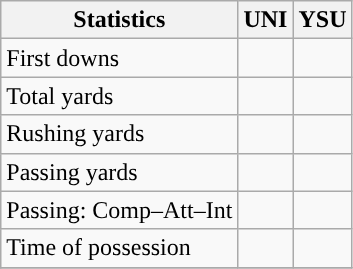<table class="wikitable" style="float: left;">
<tr>
<th>Statistics</th>
<th>UNI</th>
<th>YSU</th>
</tr>
<tr>
<td>First downs</td>
<td></td>
<td></td>
</tr>
<tr>
<td>Total yards</td>
<td></td>
<td></td>
</tr>
<tr>
<td>Rushing yards</td>
<td></td>
<td></td>
</tr>
<tr>
<td>Passing yards</td>
<td></td>
<td></td>
</tr>
<tr>
<td>Passing: Comp–Att–Int</td>
<td></td>
<td></td>
</tr>
<tr>
<td>Time of possession</td>
<td></td>
<td></td>
</tr>
<tr>
</tr>
</table>
